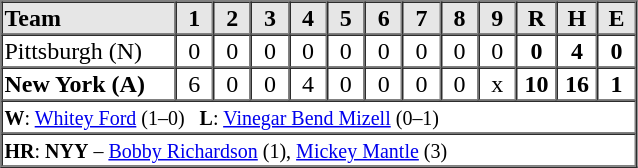<table border="1" cellspacing="0"  style="width:425px; margin-left:3em;">
<tr style="text-align:center; background:#e6e6e6;">
<th style="text-align:left; width:125px;">Team</th>
<th width=25>1</th>
<th width=25>2</th>
<th width=25>3</th>
<th width=25>4</th>
<th width=25>5</th>
<th width=25>6</th>
<th width=25>7</th>
<th width=25>8</th>
<th width=25>9</th>
<th width=25>R</th>
<th width=25>H</th>
<th width=25>E</th>
</tr>
<tr style="text-align:center;">
<td align=left>Pittsburgh (N)</td>
<td>0</td>
<td>0</td>
<td>0</td>
<td>0</td>
<td>0</td>
<td>0</td>
<td>0</td>
<td>0</td>
<td>0</td>
<td><strong>0</strong></td>
<td><strong>4</strong></td>
<td><strong>0</strong></td>
</tr>
<tr style="text-align:center;">
<td align=left><strong>New York (A)</strong></td>
<td>6</td>
<td>0</td>
<td>0</td>
<td>4</td>
<td>0</td>
<td>0</td>
<td>0</td>
<td>0</td>
<td>x</td>
<td><strong>10</strong></td>
<td><strong>16</strong></td>
<td><strong>1</strong></td>
</tr>
<tr style="text-align:left;">
<td colspan=13><small><strong>W</strong>: <a href='#'>Whitey Ford</a> (1–0)   <strong>L</strong>: <a href='#'>Vinegar Bend Mizell</a> (0–1)</small></td>
</tr>
<tr style="text-align:left;">
<td colspan=13><small><strong>HR</strong>: <strong>NYY</strong> – <a href='#'>Bobby Richardson</a> (1), <a href='#'>Mickey Mantle</a> (3)</small></td>
</tr>
</table>
